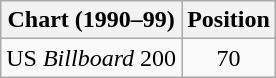<table class="wikitable">
<tr>
<th>Chart (1990–99)</th>
<th>Position</th>
</tr>
<tr>
<td>US <em>Billboard</em> 200</td>
<td style="text-align:center;">70</td>
</tr>
</table>
